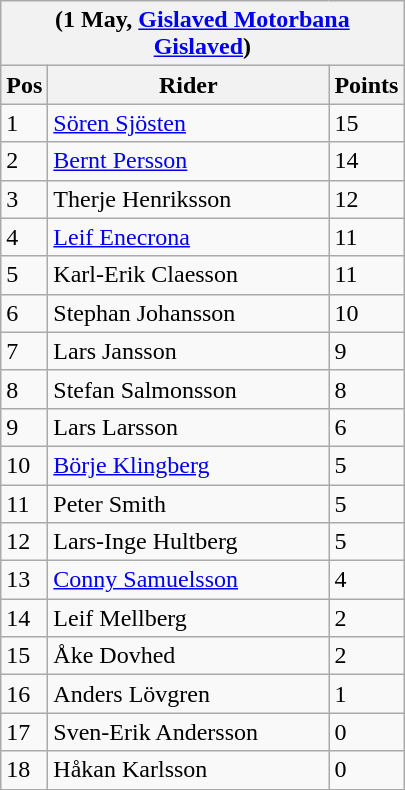<table class="wikitable">
<tr>
<th colspan="6">(1 May, <a href='#'>Gislaved Motorbana</a><br><a href='#'>Gislaved</a>)</th>
</tr>
<tr>
<th width=20>Pos</th>
<th width=180>Rider</th>
<th width=40>Points</th>
</tr>
<tr>
<td>1</td>
<td style="text-align:left;"><a href='#'>Sören Sjösten</a></td>
<td>15</td>
</tr>
<tr>
<td>2</td>
<td style="text-align:left;"><a href='#'>Bernt Persson</a></td>
<td>14</td>
</tr>
<tr>
<td>3</td>
<td style="text-align:left;">Therje Henriksson</td>
<td>12</td>
</tr>
<tr>
<td>4</td>
<td style="text-align:left;"><a href='#'>Leif Enecrona</a></td>
<td>11</td>
</tr>
<tr>
<td>5</td>
<td style="text-align:left;">Karl-Erik Claesson</td>
<td>11</td>
</tr>
<tr>
<td>6</td>
<td style="text-align:left;">Stephan Johansson</td>
<td>10</td>
</tr>
<tr>
<td>7</td>
<td style="text-align:left;">Lars Jansson</td>
<td>9</td>
</tr>
<tr>
<td>8</td>
<td style="text-align:left;">Stefan Salmonsson</td>
<td>8</td>
</tr>
<tr>
<td>9</td>
<td style="text-align:left;">Lars Larsson</td>
<td>6</td>
</tr>
<tr>
<td>10</td>
<td style="text-align:left;"><a href='#'>Börje Klingberg</a></td>
<td>5</td>
</tr>
<tr>
<td>11</td>
<td style="text-align:left;">Peter Smith</td>
<td>5</td>
</tr>
<tr>
<td>12</td>
<td style="text-align:left;">Lars-Inge Hultberg</td>
<td>5</td>
</tr>
<tr>
<td>13</td>
<td style="text-align:left;"><a href='#'>Conny Samuelsson</a></td>
<td>4</td>
</tr>
<tr>
<td>14</td>
<td style="text-align:left;">Leif Mellberg</td>
<td>2</td>
</tr>
<tr>
<td>15</td>
<td style="text-align:left;">Åke Dovhed</td>
<td>2</td>
</tr>
<tr>
<td>16</td>
<td style="text-align:left;">Anders Lövgren</td>
<td>1</td>
</tr>
<tr>
<td>17</td>
<td style="text-align:left;">Sven-Erik Andersson</td>
<td>0</td>
</tr>
<tr>
<td>18</td>
<td style="text-align:left;">Håkan Karlsson</td>
<td>0</td>
</tr>
</table>
